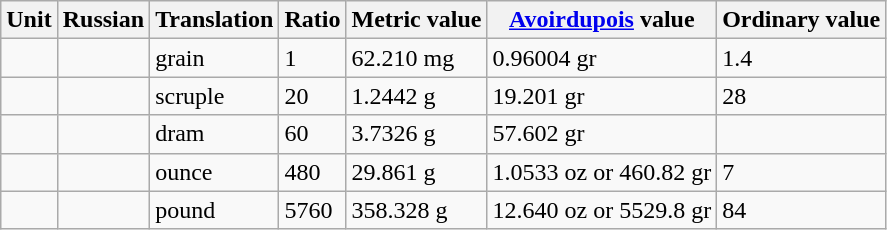<table class="wikitable">
<tr>
<th>Unit</th>
<th>Russian</th>
<th>Translation</th>
<th>Ratio</th>
<th>Metric value</th>
<th><a href='#'>Avoirdupois</a> value</th>
<th>Ordinary value</th>
</tr>
<tr>
<td></td>
<td></td>
<td>grain</td>
<td>1</td>
<td>62.210 mg</td>
<td>0.96004 gr</td>
<td>1.4 </td>
</tr>
<tr>
<td></td>
<td></td>
<td>scruple</td>
<td>20</td>
<td>1.2442 g</td>
<td>19.201 gr</td>
<td>28 </td>
</tr>
<tr>
<td></td>
<td></td>
<td>dram</td>
<td>60</td>
<td>3.7326 g</td>
<td>57.602 gr</td>
<td> </td>
</tr>
<tr>
<td></td>
<td></td>
<td>ounce</td>
<td>480</td>
<td>29.861 g</td>
<td>1.0533 oz or 460.82 gr</td>
<td>7 </td>
</tr>
<tr>
<td></td>
<td></td>
<td>pound</td>
<td>5760</td>
<td>358.328 g</td>
<td>12.640 oz or 5529.8 gr</td>
<td>84 </td>
</tr>
</table>
